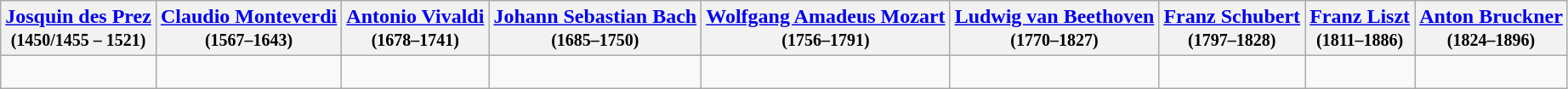<table class="wikitable">
<tr>
<th><a href='#'>Josquin des Prez</a><br><small>(1450/1455 – 1521)</small></th>
<th><a href='#'>Claudio Monteverdi</a><br><small>(1567–1643)</small></th>
<th><a href='#'>Antonio Vivaldi</a><br><small>(1678–1741)</small></th>
<th><a href='#'>Johann Sebastian Bach</a><br><small>(1685–1750)</small></th>
<th><a href='#'>Wolfgang Amadeus Mozart</a><br><small>(1756–1791)</small></th>
<th><a href='#'>Ludwig van Beethoven</a><br><small>(1770–1827)</small></th>
<th><a href='#'>Franz Schubert</a><br><small>(1797–1828)</small></th>
<th><a href='#'>Franz Liszt</a><br><small>(1811–1886)</small></th>
<th><a href='#'>Anton Bruckner</a><br><small>(1824–1896)</small></th>
</tr>
<tr>
<td><br></td>
<td><br></td>
<td><br></td>
<td><br></td>
<td><br></td>
<td><br></td>
<td><br></td>
<td><br></td>
<td><br></td>
</tr>
</table>
